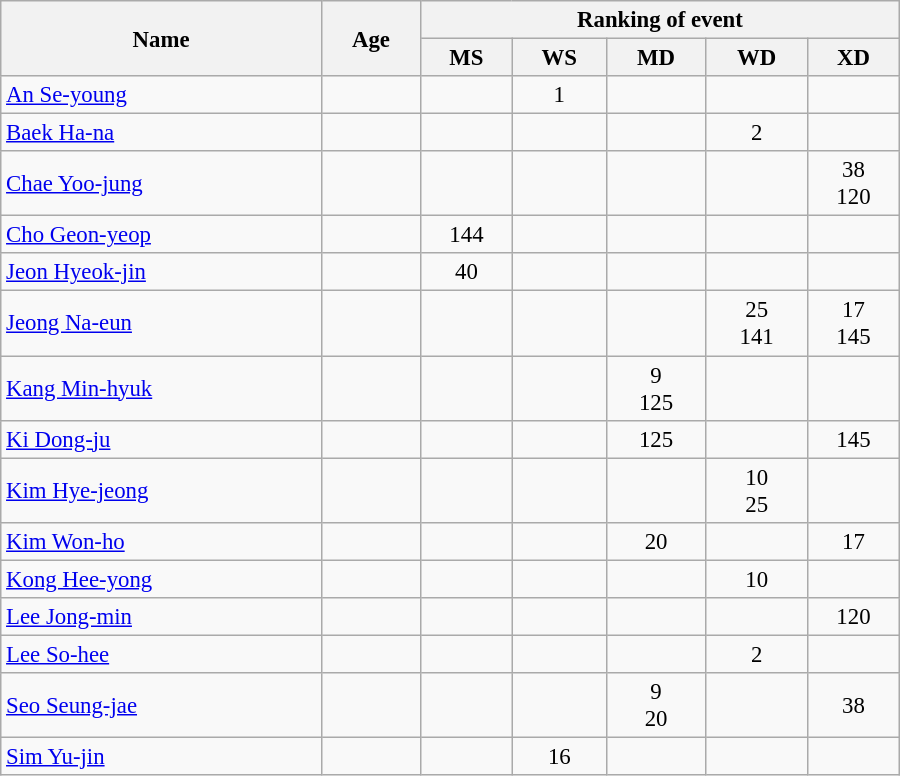<table class="wikitable" style="width:600px; font-size:95%; text-align:center">
<tr>
<th rowspan="2" align="left">Name</th>
<th rowspan="2" align="left">Age</th>
<th colspan="5" align="center">Ranking of event</th>
</tr>
<tr>
<th align="left">MS</th>
<th align="left">WS</th>
<th align="left">MD</th>
<th align="left">WD</th>
<th align="left">XD</th>
</tr>
<tr>
<td align="left"><a href='#'>An Se-young</a></td>
<td align="left"></td>
<td></td>
<td>1</td>
<td></td>
<td></td>
<td></td>
</tr>
<tr>
<td align="left"><a href='#'>Baek Ha-na</a></td>
<td align="left"></td>
<td></td>
<td></td>
<td></td>
<td>2</td>
<td></td>
</tr>
<tr>
<td align="left"><a href='#'>Chae Yoo-jung</a></td>
<td align="left"></td>
<td></td>
<td></td>
<td></td>
<td></td>
<td>38<br>120</td>
</tr>
<tr>
<td align="left"><a href='#'>Cho Geon-yeop</a></td>
<td align="left"></td>
<td>144</td>
<td></td>
<td></td>
<td></td>
<td></td>
</tr>
<tr>
<td align="left"><a href='#'>Jeon Hyeok-jin</a></td>
<td align="left"></td>
<td>40</td>
<td></td>
<td></td>
<td></td>
<td></td>
</tr>
<tr>
<td align="left"><a href='#'>Jeong Na-eun</a></td>
<td align="left"></td>
<td></td>
<td></td>
<td></td>
<td>25<br>141</td>
<td>17<br>145</td>
</tr>
<tr>
<td align="left"><a href='#'>Kang Min-hyuk</a></td>
<td align="left"></td>
<td></td>
<td></td>
<td>9<br>125</td>
<td></td>
<td></td>
</tr>
<tr>
<td align="left"><a href='#'>Ki Dong-ju</a></td>
<td align="left"></td>
<td></td>
<td></td>
<td>125</td>
<td></td>
<td>145</td>
</tr>
<tr>
<td align="left"><a href='#'>Kim Hye-jeong</a></td>
<td align="left"></td>
<td></td>
<td></td>
<td></td>
<td>10<br>25</td>
<td></td>
</tr>
<tr>
<td align="left"><a href='#'>Kim Won-ho</a></td>
<td align="left"></td>
<td></td>
<td></td>
<td>20</td>
<td></td>
<td>17</td>
</tr>
<tr>
<td align="left"><a href='#'>Kong Hee-yong</a></td>
<td align="left"></td>
<td></td>
<td></td>
<td></td>
<td>10</td>
<td></td>
</tr>
<tr>
<td align="left"><a href='#'>Lee Jong-min</a></td>
<td align="left"></td>
<td></td>
<td></td>
<td></td>
<td></td>
<td>120</td>
</tr>
<tr>
<td align="left"><a href='#'>Lee So-hee</a></td>
<td align="left"></td>
<td></td>
<td></td>
<td></td>
<td>2</td>
<td></td>
</tr>
<tr>
<td align="left"><a href='#'>Seo Seung-jae</a></td>
<td align="left"></td>
<td></td>
<td></td>
<td>9<br>20</td>
<td></td>
<td>38</td>
</tr>
<tr>
<td align="left"><a href='#'>Sim Yu-jin</a></td>
<td align="left"></td>
<td></td>
<td>16</td>
<td></td>
<td></td>
<td></td>
</tr>
</table>
